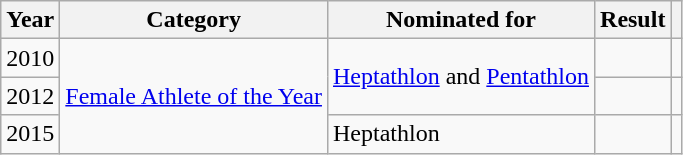<table class="wikitable plainrowheaders">
<tr>
<th scope="col">Year</th>
<th scope="col">Category</th>
<th scope="col">Nominated for</th>
<th scope="col">Result</th>
<th scope="col"></th>
</tr>
<tr>
<td align = "center">2010</td>
<td rowspan = "3"><a href='#'>Female Athlete of the Year</a></td>
<td rowspan = "2"><a href='#'>Heptathlon</a> and <a href='#'>Pentathlon</a></td>
<td></td>
<td></td>
</tr>
<tr>
<td align = "center">2012</td>
<td></td>
<td></td>
</tr>
<tr>
<td align = "center">2015</td>
<td>Heptathlon</td>
<td></td>
<td></td>
</tr>
</table>
